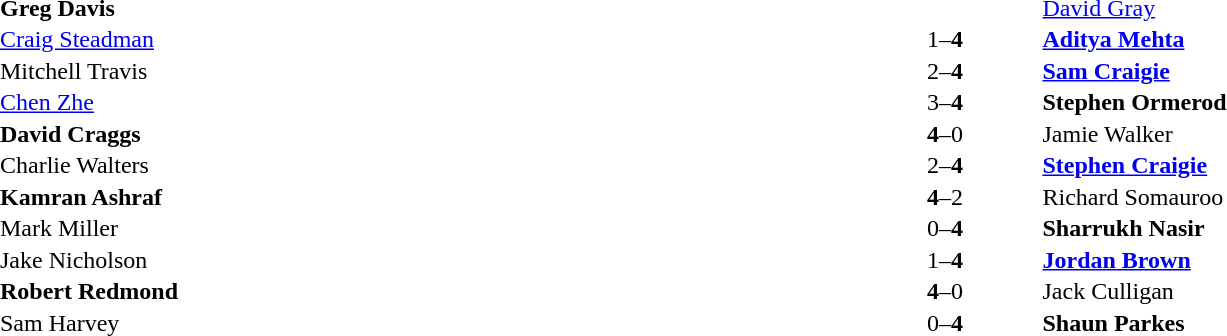<table width="100%" cellspacing="1">
<tr>
<th width=45%></th>
<th width=10%></th>
<th width=45%></th>
</tr>
<tr>
<td> <strong>Greg Davis</strong></td>
<td align="center"></td>
<td> <a href='#'>David Gray</a></td>
</tr>
<tr>
<td> <a href='#'>Craig Steadman</a></td>
<td align="center">1–<strong>4</strong></td>
<td> <strong><a href='#'>Aditya Mehta</a></strong></td>
</tr>
<tr>
<td> Mitchell Travis</td>
<td align="center">2–<strong>4</strong></td>
<td> <strong><a href='#'>Sam Craigie</a></strong></td>
</tr>
<tr>
<td> <a href='#'>Chen Zhe</a></td>
<td align="center">3–<strong>4</strong></td>
<td> <strong>Stephen Ormerod</strong></td>
</tr>
<tr>
<td> <strong>David Craggs</strong></td>
<td align="center"><strong>4</strong>–0</td>
<td> Jamie Walker</td>
</tr>
<tr>
<td> Charlie Walters</td>
<td align="center">2–<strong>4</strong></td>
<td> <strong><a href='#'>Stephen Craigie</a></strong></td>
</tr>
<tr>
<td> <strong>Kamran Ashraf</strong></td>
<td align="center"><strong>4</strong>–2</td>
<td> Richard Somauroo</td>
</tr>
<tr>
<td> Mark Miller</td>
<td align="center">0–<strong>4</strong></td>
<td> <strong>Sharrukh Nasir</strong></td>
</tr>
<tr>
<td> Jake Nicholson</td>
<td align="center">1–<strong>4</strong></td>
<td> <strong><a href='#'>Jordan Brown</a></strong></td>
</tr>
<tr>
<td> <strong>Robert Redmond</strong></td>
<td align="center"><strong>4</strong>–0</td>
<td> Jack Culligan</td>
</tr>
<tr>
<td> Sam Harvey</td>
<td align="center">0–<strong>4</strong></td>
<td> <strong>Shaun Parkes</strong></td>
</tr>
</table>
